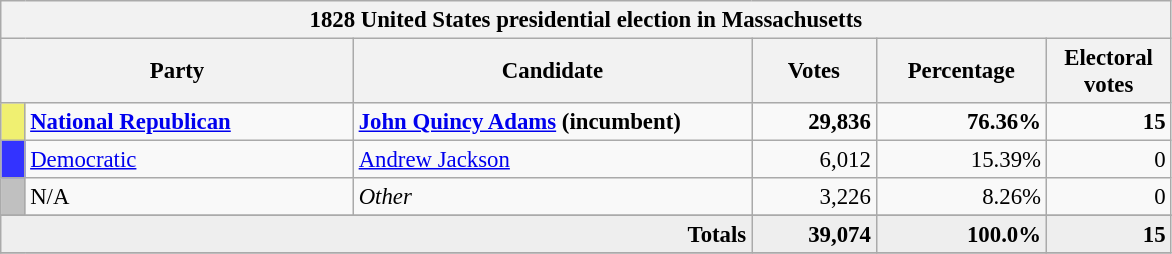<table class="wikitable" style="font-size: 95%;">
<tr>
<th colspan="6">1828 United States presidential election in Massachusetts</th>
</tr>
<tr>
<th colspan="2" style="width: 15em">Party</th>
<th style="width: 17em">Candidate</th>
<th style="width: 5em">Votes</th>
<th style="width: 7em">Percentage</th>
<th style="width: 5em">Electoral votes</th>
</tr>
<tr>
<th style="background-color:#F0F071; width: 3px"></th>
<td style="width: 130px"><strong><a href='#'>National Republican</a></strong></td>
<td><strong><a href='#'>John Quincy Adams</a> (incumbent)</strong></td>
<td align="right"><strong>29,836</strong></td>
<td align="right"><strong>76.36%</strong></td>
<td align="right"><strong>15</strong></td>
</tr>
<tr>
<th style="background-color:#3333FF; width: 3px"></th>
<td style="width: 130px"><a href='#'>Democratic</a></td>
<td><a href='#'>Andrew Jackson</a></td>
<td align="right">6,012</td>
<td align="right">15.39%</td>
<td align="right">0</td>
</tr>
<tr>
<th style="background-color:#c0c0c0; width: 3px"></th>
<td style="width: 130px">N/A</td>
<td><em>Other</em></td>
<td align="right">3,226</td>
<td align="right">8.26%</td>
<td align="right">0</td>
</tr>
<tr>
</tr>
<tr bgcolor="#EEEEEE">
<td colspan="3" align="right"><strong>Totals</strong></td>
<td align="right"><strong>39,074</strong></td>
<td align="right"><strong>100.0%</strong></td>
<td align="right"><strong>15</strong></td>
</tr>
<tr>
</tr>
</table>
